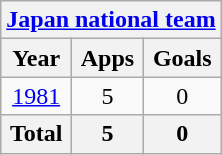<table class="wikitable" style="text-align:center">
<tr>
<th colspan=3><a href='#'>Japan national team</a></th>
</tr>
<tr>
<th>Year</th>
<th>Apps</th>
<th>Goals</th>
</tr>
<tr>
<td><a href='#'>1981</a></td>
<td>5</td>
<td>0</td>
</tr>
<tr>
<th>Total</th>
<th>5</th>
<th>0</th>
</tr>
</table>
